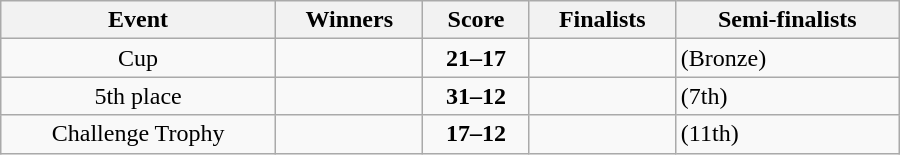<table class="wikitable" width=600 style="text-align: center">
<tr>
<th>Event</th>
<th>Winners</th>
<th>Score</th>
<th>Finalists</th>
<th>Semi-finalists</th>
</tr>
<tr>
<td>Cup</td>
<td align=left><strong></strong></td>
<td><strong>21–17</strong></td>
<td align=left></td>
<td align=left> (Bronze)<br></td>
</tr>
<tr>
<td>5th place</td>
<td align=left><strong></strong></td>
<td><strong>31–12</strong></td>
<td align=left></td>
<td align=left> (7th)<br></td>
</tr>
<tr>
<td>Challenge Trophy</td>
<td align=left><strong></strong></td>
<td><strong>17–12</strong></td>
<td align=left></td>
<td align=left> (11th)<br></td>
</tr>
</table>
